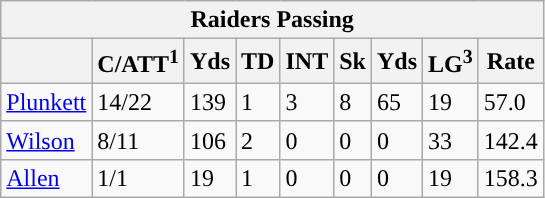<table class="wikitable">
<tr>
<th colspan="9">Raiders Passing</th>
</tr>
<tr>
<th></th>
<th>C/ATT<sup>1</sup></th>
<th>Yds</th>
<th>TD</th>
<th>INT</th>
<th>Sk</th>
<th>Yds</th>
<th>LG<sup>3</sup></th>
<th>Rate</th>
</tr>
<tr>
<td><a href='#'>Plunkett</a></td>
<td>14/22</td>
<td>139</td>
<td>1</td>
<td>3</td>
<td>8</td>
<td>65</td>
<td>19</td>
<td>57.0</td>
</tr>
<tr>
<td><a href='#'>Wilson</a></td>
<td>8/11</td>
<td>106</td>
<td>2</td>
<td>0</td>
<td>0</td>
<td>0</td>
<td>33</td>
<td>142.4</td>
</tr>
<tr>
<td><a href='#'>Allen</a></td>
<td>1/1</td>
<td>19</td>
<td>1</td>
<td>0</td>
<td>0</td>
<td>0</td>
<td>19</td>
<td>158.3</td>
</tr>
</table>
